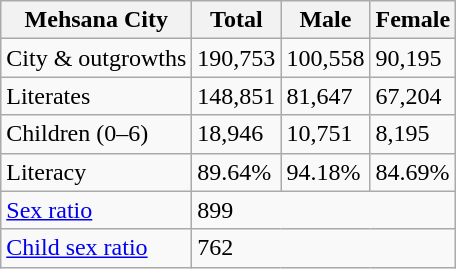<table class="wikitable">
<tr>
<th>Mehsana City</th>
<th>Total</th>
<th>Male</th>
<th>Female</th>
</tr>
<tr>
<td>City & outgrowths</td>
<td>190,753</td>
<td>100,558</td>
<td>90,195</td>
</tr>
<tr>
<td>Literates</td>
<td>148,851</td>
<td>81,647</td>
<td>67,204</td>
</tr>
<tr>
<td>Children (0–6)</td>
<td>18,946</td>
<td>10,751</td>
<td>8,195</td>
</tr>
<tr>
<td>Literacy</td>
<td>89.64%</td>
<td>94.18%</td>
<td>84.69%</td>
</tr>
<tr>
<td><a href='#'>Sex ratio</a></td>
<td colspan="3">899</td>
</tr>
<tr>
<td><a href='#'>Child sex ratio</a></td>
<td colspan="3">762</td>
</tr>
</table>
